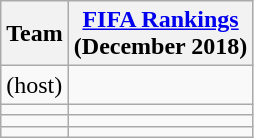<table class="wikitable sortable" style="text-align: left;">
<tr>
<th>Team</th>
<th><a href='#'>FIFA Rankings</a><br>(December 2018)</th>
</tr>
<tr>
<td> (host)</td>
<td></td>
</tr>
<tr>
<td></td>
<td></td>
</tr>
<tr>
<td></td>
<td></td>
</tr>
<tr>
<td></td>
<td></td>
</tr>
</table>
